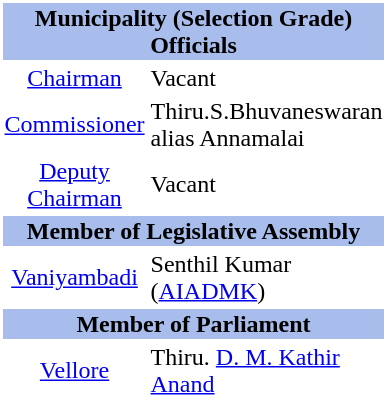<table class="toccolours" width="220" style="clear:right; float:right; background:#ffffff; margin: 0 0 0.5em 1em;">
<tr>
<th colspan="2" align="center" style="background:#A8BDEC">Municipality (Selection Grade) Officials</th>
</tr>
<tr>
<td align="center"><a href='#'>Chairman</a></td>
<td>Vacant</td>
</tr>
<tr>
<td align="center"><a href='#'>Commissioner</a></td>
<td>Thiru.S.Bhuvaneswaran alias Annamalai</td>
</tr>
<tr>
<td align="center"><a href='#'>Deputy Chairman</a></td>
<td>Vacant</td>
</tr>
<tr>
<th colspan="2" align="center" style="background:#A8BDEC">Member of Legislative Assembly</th>
</tr>
<tr>
<td align="center"><a href='#'>Vaniyambadi</a></td>
<td>Senthil Kumar (<a href='#'>AIADMK</a>)</td>
</tr>
<tr>
<th colspan="2" align="center" style="background:#A8BDEC">Member of Parliament</th>
</tr>
<tr>
<td align="center"><a href='#'>Vellore</a></td>
<td>Thiru. <a href='#'>D. M. Kathir Anand</a></td>
</tr>
</table>
